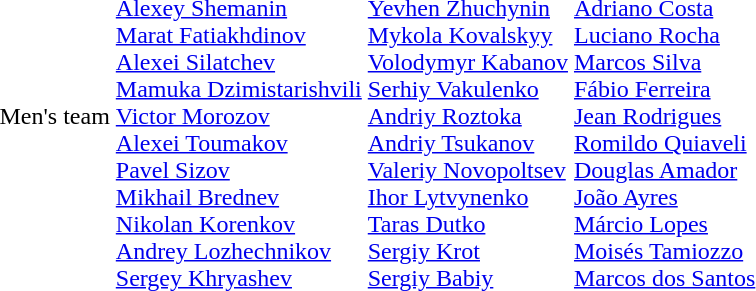<table>
<tr>
<td>Men's team</td>
<td valign=top> <br><br><a href='#'>Alexey Shemanin</a> <br>
<a href='#'>Marat Fatiakhdinov</a> <br>
<a href='#'>Alexei Silatchev</a> <br>
<a href='#'>Mamuka Dzimistarishvili</a> <br>
<a href='#'>Victor Morozov</a> <br>
<a href='#'>Alexei Toumakov</a> <br>
<a href='#'>Pavel Sizov</a> <br>
<a href='#'>Mikhail Brednev</a> <br>
<a href='#'>Nikolan Korenkov</a> <br>
<a href='#'>Andrey Lozhechnikov</a> <br>
<a href='#'>Sergey Khryashev</a></td>
<td valign=top> <br><br><a href='#'>Yevhen Zhuchynin</a> <br>
<a href='#'>Mykola Kovalskyy</a> <br>
<a href='#'>Volodymyr Kabanov</a> <br>
<a href='#'>Serhiy Vakulenko</a> <br>
<a href='#'>Andriy Roztoka</a> <br>
<a href='#'>Andriy Tsukanov</a> <br>
<a href='#'>Valeriy Novopoltsev</a> <br>
<a href='#'>Ihor Lytvynenko</a> <br>
<a href='#'>Taras Dutko</a> <br>
<a href='#'>Sergiy Krot</a> <br>
<a href='#'>Sergiy Babiy</a></td>
<td valign=top> <br><br><a href='#'>Adriano Costa</a> <br>
<a href='#'>Luciano Rocha</a> <br>
<a href='#'>Marcos Silva</a> <br>
<a href='#'>Fábio Ferreira</a> <br>
<a href='#'>Jean Rodrigues</a> <br>
<a href='#'>Romildo Quiaveli</a> <br>
<a href='#'>Douglas Amador</a> <br>
<a href='#'>João Ayres</a> <br>
<a href='#'>Márcio Lopes</a> <br>
<a href='#'>Moisés Tamiozzo</a> <br>
<a href='#'>Marcos dos Santos</a></td>
</tr>
</table>
